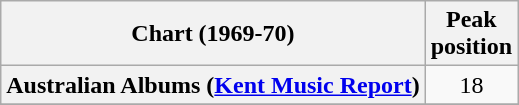<table class="wikitable sortable plainrowheaders">
<tr>
<th>Chart (1969-70)</th>
<th>Peak<br>position</th>
</tr>
<tr>
<th scope="row">Australian Albums (<a href='#'>Kent Music Report</a>)</th>
<td align="center">18</td>
</tr>
<tr>
</tr>
</table>
